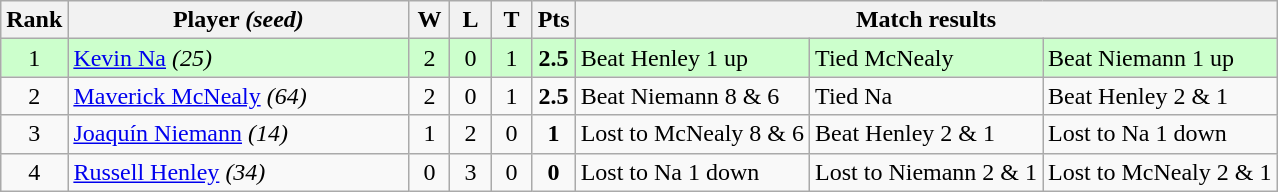<table class="wikitable" style="text-align:center">
<tr>
<th width="20">Rank</th>
<th width="220">Player <em>(seed)</em></th>
<th width="20">W</th>
<th width="20">L</th>
<th width="20">T</th>
<th width="20">Pts</th>
<th colspan=3>Match results</th>
</tr>
<tr style="background:#cfc">
<td>1</td>
<td align=left> <a href='#'>Kevin Na</a> <em>(25)</em></td>
<td>2</td>
<td>0</td>
<td>1</td>
<td><strong>2.5</strong></td>
<td align=left>Beat Henley 1 up</td>
<td align=left>Tied McNealy</td>
<td align=left>Beat Niemann 1 up</td>
</tr>
<tr>
<td>2</td>
<td align=left> <a href='#'>Maverick McNealy</a> <em>(64)</em></td>
<td>2</td>
<td>0</td>
<td>1</td>
<td><strong>2.5</strong></td>
<td align=left>Beat Niemann 8 & 6</td>
<td align=left>Tied Na</td>
<td align=left>Beat Henley 2 & 1</td>
</tr>
<tr>
<td>3</td>
<td align=left> <a href='#'>Joaquín Niemann</a> <em>(14)</em></td>
<td>1</td>
<td>2</td>
<td>0</td>
<td><strong>1</strong></td>
<td align=left>Lost to McNealy 8 & 6</td>
<td align=left>Beat Henley 2 & 1</td>
<td align=left>Lost to Na 1 down</td>
</tr>
<tr>
<td>4</td>
<td align=left> <a href='#'>Russell Henley</a> <em>(34)</em></td>
<td>0</td>
<td>3</td>
<td>0</td>
<td><strong>0</strong></td>
<td align=left>Lost to Na 1 down</td>
<td align=left>Lost to Niemann 2 & 1</td>
<td align=left>Lost to McNealy 2 & 1</td>
</tr>
</table>
